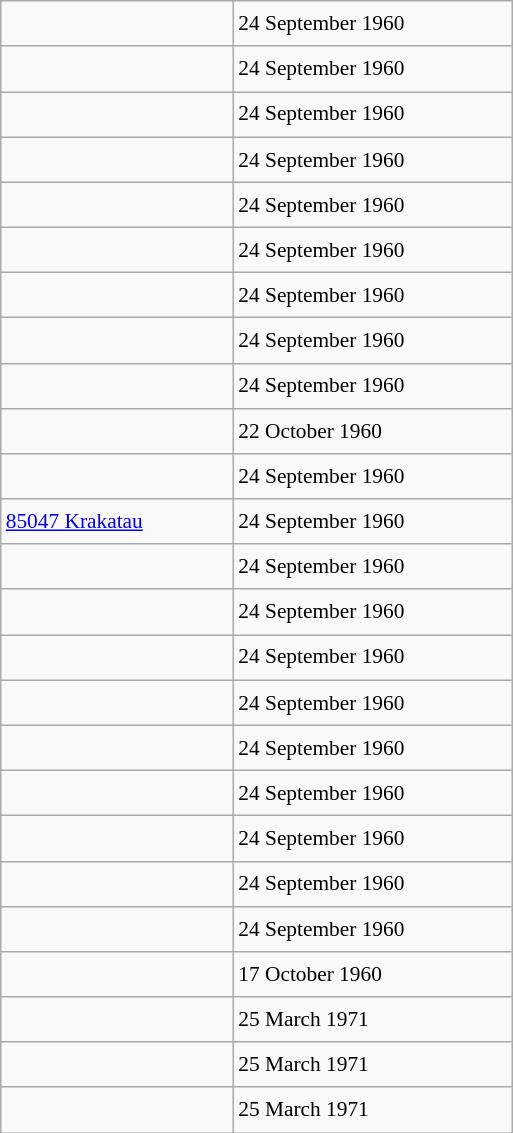<table class="wikitable" style="font-size: 89%; float: left; width: 24em; margin-right: 1em; line-height: 1.65em">
<tr>
<td></td>
<td>24 September 1960</td>
</tr>
<tr>
<td></td>
<td>24 September 1960</td>
</tr>
<tr>
<td></td>
<td>24 September 1960</td>
</tr>
<tr>
<td></td>
<td>24 September 1960</td>
</tr>
<tr>
<td></td>
<td>24 September 1960</td>
</tr>
<tr>
<td></td>
<td>24 September 1960</td>
</tr>
<tr>
<td></td>
<td>24 September 1960</td>
</tr>
<tr>
<td></td>
<td>24 September 1960</td>
</tr>
<tr>
<td></td>
<td>24 September 1960</td>
</tr>
<tr>
<td></td>
<td>22 October 1960</td>
</tr>
<tr>
<td></td>
<td>24 September 1960</td>
</tr>
<tr>
<td><a href='#'>85047 Krakatau</a></td>
<td>24 September 1960</td>
</tr>
<tr>
<td></td>
<td>24 September 1960</td>
</tr>
<tr>
<td></td>
<td>24 September 1960</td>
</tr>
<tr>
<td></td>
<td>24 September 1960</td>
</tr>
<tr>
<td></td>
<td>24 September 1960</td>
</tr>
<tr>
<td></td>
<td>24 September 1960</td>
</tr>
<tr>
<td></td>
<td>24 September 1960</td>
</tr>
<tr>
<td></td>
<td>24 September 1960</td>
</tr>
<tr>
<td></td>
<td>24 September 1960</td>
</tr>
<tr>
<td></td>
<td>24 September 1960</td>
</tr>
<tr>
<td></td>
<td>17 October 1960</td>
</tr>
<tr>
<td></td>
<td>25 March 1971</td>
</tr>
<tr>
<td></td>
<td>25 March 1971</td>
</tr>
<tr>
<td></td>
<td>25 March 1971</td>
</tr>
</table>
